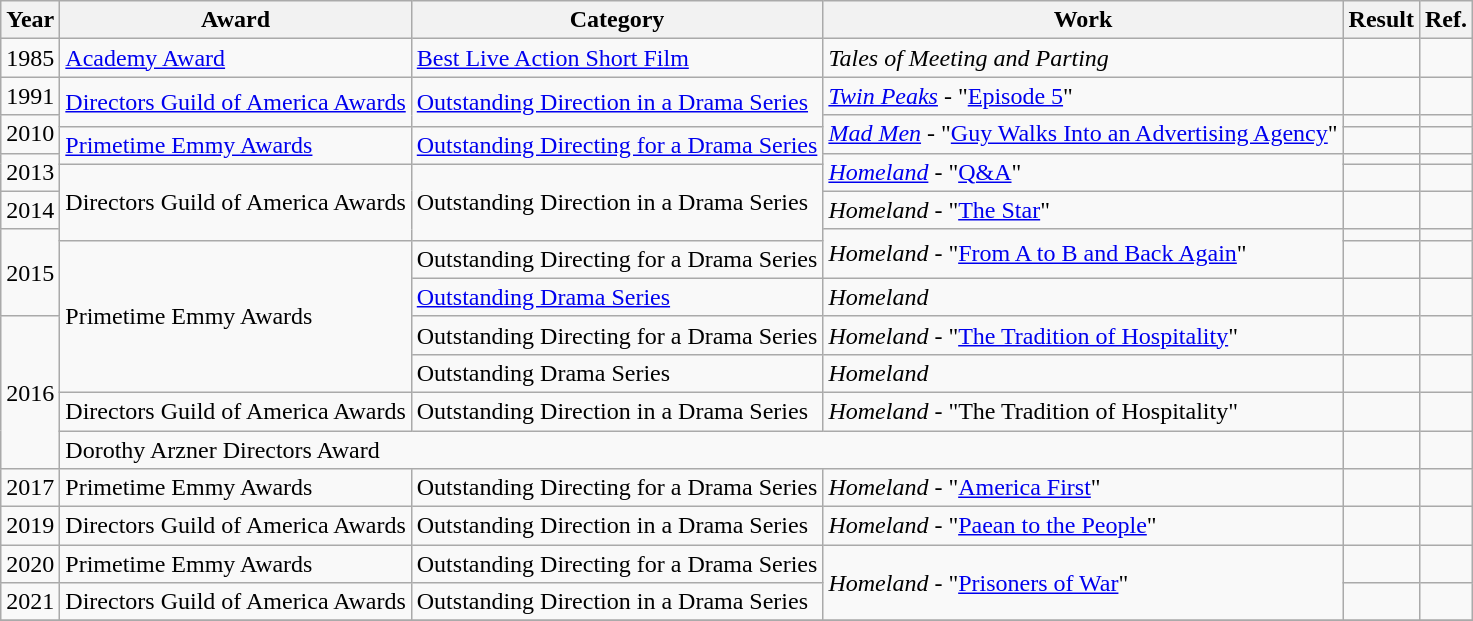<table class="wikitable plainrowheaders sortable">
<tr>
<th scope="col">Year</th>
<th scope="col">Award</th>
<th scope="col">Category</th>
<th scope="col">Work</th>
<th scope="col">Result</th>
<th class=unsortable>Ref.</th>
</tr>
<tr>
<td>1985</td>
<td><a href='#'>Academy Award</a></td>
<td><a href='#'>Best Live Action Short Film</a></td>
<td><em>Tales of Meeting and Parting</em></td>
<td></td>
<td></td>
</tr>
<tr>
<td>1991</td>
<td rowspan="2"><a href='#'>Directors Guild of America Awards</a></td>
<td rowspan="2"><a href='#'>Outstanding Direction in a Drama Series</a></td>
<td><em><a href='#'>Twin Peaks</a></em> - "<a href='#'>Episode 5</a>"</td>
<td></td>
<td></td>
</tr>
<tr>
<td rowspan="2">2010</td>
<td rowspan="2"><em><a href='#'>Mad Men</a></em> - "<a href='#'>Guy Walks Into an Advertising Agency</a>"</td>
<td></td>
<td></td>
</tr>
<tr>
<td rowspan="2"><a href='#'>Primetime Emmy Awards</a></td>
<td rowspan="2"><a href='#'>Outstanding Directing for a Drama Series</a></td>
<td></td>
<td></td>
</tr>
<tr>
<td rowspan="2">2013</td>
<td rowspan="2"><em><a href='#'>Homeland</a></em> - "<a href='#'>Q&A</a>"</td>
<td></td>
<td></td>
</tr>
<tr>
<td rowspan="3">Directors Guild of America Awards</td>
<td rowspan="3">Outstanding Direction in a Drama Series</td>
<td></td>
<td></td>
</tr>
<tr>
<td>2014</td>
<td><em>Homeland</em> - "<a href='#'>The Star</a>"</td>
<td></td>
<td></td>
</tr>
<tr>
<td rowspan="3">2015</td>
<td rowspan="2"><em>Homeland</em> - "<a href='#'>From A to B and Back Again</a>"</td>
<td></td>
<td></td>
</tr>
<tr>
<td rowspan="4">Primetime Emmy Awards</td>
<td>Outstanding Directing for a Drama Series</td>
<td></td>
<td></td>
</tr>
<tr>
<td><a href='#'>Outstanding Drama Series</a></td>
<td><em>Homeland</em></td>
<td></td>
<td></td>
</tr>
<tr>
<td rowspan="4">2016</td>
<td>Outstanding Directing for a Drama Series</td>
<td><em>Homeland</em> - "<a href='#'>The Tradition of Hospitality</a>"</td>
<td></td>
<td></td>
</tr>
<tr>
<td>Outstanding Drama Series</td>
<td><em>Homeland</em></td>
<td></td>
<td></td>
</tr>
<tr>
<td>Directors Guild of America Awards</td>
<td>Outstanding Direction in a Drama Series</td>
<td><em>Homeland</em> - "The Tradition of Hospitality"</td>
<td></td>
<td></td>
</tr>
<tr>
<td colspan="3">Dorothy Arzner Directors Award</td>
<td></td>
<td></td>
</tr>
<tr>
<td>2017</td>
<td>Primetime Emmy Awards</td>
<td>Outstanding Directing for a Drama Series</td>
<td><em>Homeland</em> - "<a href='#'>America First</a>"</td>
<td></td>
<td></td>
</tr>
<tr>
<td>2019</td>
<td>Directors Guild of America Awards</td>
<td>Outstanding Direction in a Drama Series</td>
<td><em>Homeland</em> - "<a href='#'>Paean to the People</a>"</td>
<td></td>
<td></td>
</tr>
<tr>
<td>2020</td>
<td>Primetime Emmy Awards</td>
<td>Outstanding Directing for a Drama Series</td>
<td rowspan="2"><em>Homeland</em> - "<a href='#'>Prisoners of War</a>"</td>
<td></td>
<td></td>
</tr>
<tr>
<td>2021</td>
<td>Directors Guild of America Awards</td>
<td>Outstanding Direction in a Drama Series</td>
<td></td>
<td></td>
</tr>
<tr>
</tr>
</table>
